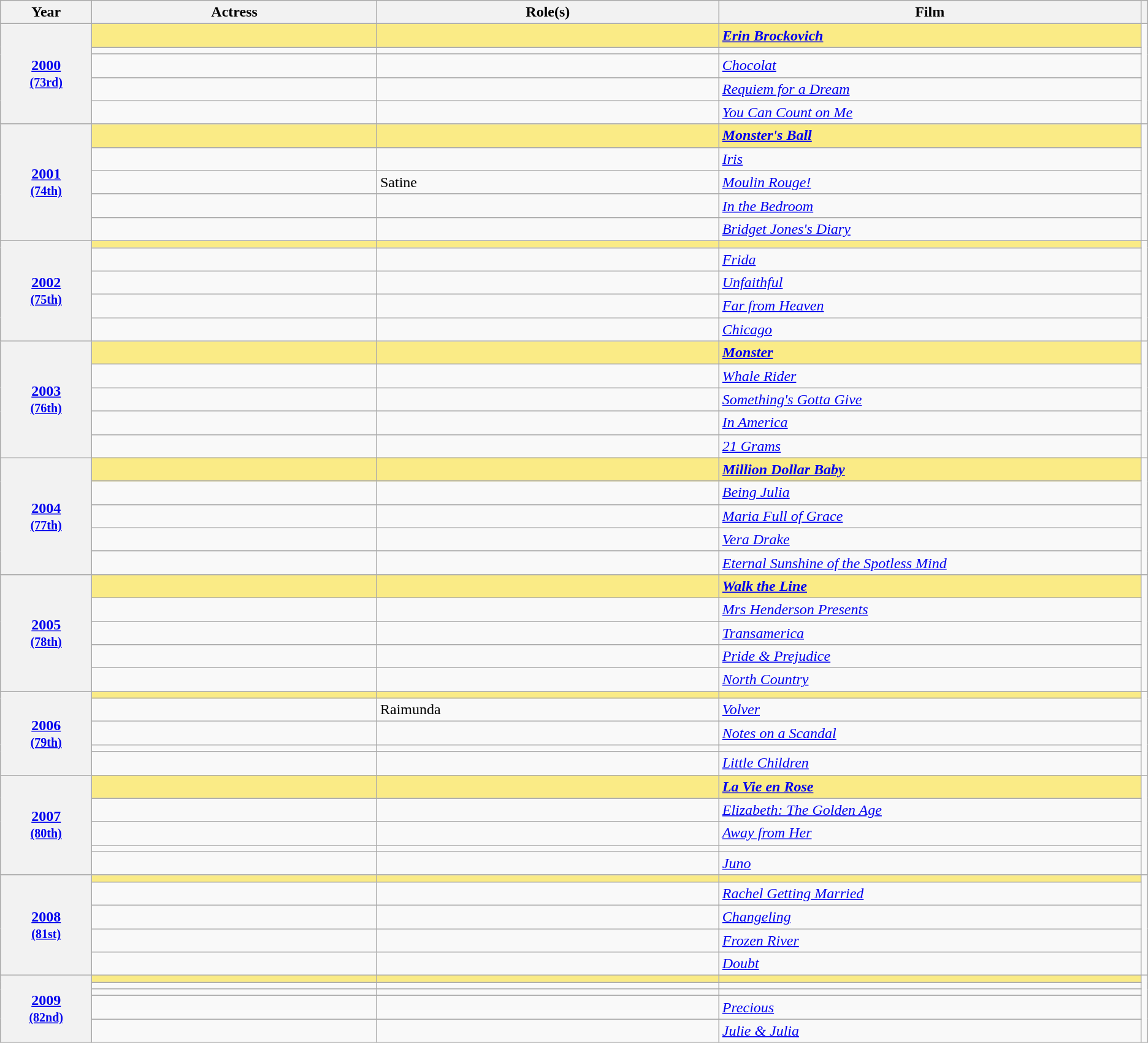<table class="wikitable sortable">
<tr>
<th scope="col" style="width:8%;">Year</th>
<th scope="col" style="width:25%;">Actress</th>
<th scope="col" style="width:30%;">Role(s)</th>
<th scope="col" style="width:70%;">Film</th>
<th scope="col" style="width:2%;" class="unsortable"></th>
</tr>
<tr>
<th scope="row" rowspan=5 style="text-align:center"><a href='#'>2000</a><br><small><a href='#'>(73rd)</a> </small></th>
<td style="background:#FAEB86;"><strong></strong></td>
<td style="background:#FAEB86;"><strong></strong></td>
<td style="background:#FAEB86;"><strong><em><a href='#'>Erin Brockovich</a></em></strong></td>
<td rowspan=5></td>
</tr>
<tr>
<td></td>
<td></td>
<td></td>
</tr>
<tr>
<td></td>
<td></td>
<td><em><a href='#'>Chocolat</a></em></td>
</tr>
<tr>
<td></td>
<td></td>
<td><em><a href='#'>Requiem for a Dream</a></em></td>
</tr>
<tr>
<td></td>
<td></td>
<td><em><a href='#'>You Can Count on Me</a></em></td>
</tr>
<tr>
<th scope="row" rowspan=5 style="text-align:center"><a href='#'>2001</a><br><small><a href='#'>(74th)</a> </small></th>
<td style="background:#FAEB86;"><strong> </strong></td>
<td style="background:#FAEB86;"><strong></strong></td>
<td style="background:#FAEB86;"><strong><em><a href='#'>Monster's Ball</a></em></strong></td>
<td rowspan=5></td>
</tr>
<tr>
<td></td>
<td></td>
<td><em><a href='#'>Iris</a></em></td>
</tr>
<tr>
<td></td>
<td>Satine</td>
<td><em><a href='#'>Moulin Rouge!</a></em></td>
</tr>
<tr>
<td></td>
<td></td>
<td><em><a href='#'>In the Bedroom</a></em></td>
</tr>
<tr>
<td></td>
<td></td>
<td><em><a href='#'>Bridget Jones's Diary</a></em></td>
</tr>
<tr>
<th scope="row" rowspan=5 style="text-align:center"><a href='#'>2002</a><br><small><a href='#'>(75th)</a> </small></th>
<td style="background:#FAEB86;"><strong> </strong></td>
<td style="background:#FAEB86;"><strong></strong></td>
<td style="background:#FAEB86;"><strong></strong></td>
<td rowspan=5></td>
</tr>
<tr>
<td></td>
<td></td>
<td><em><a href='#'>Frida</a></em></td>
</tr>
<tr>
<td></td>
<td></td>
<td><em><a href='#'>Unfaithful</a></em></td>
</tr>
<tr>
<td></td>
<td></td>
<td><em><a href='#'>Far from Heaven</a></em></td>
</tr>
<tr>
<td></td>
<td></td>
<td><em><a href='#'>Chicago</a></em></td>
</tr>
<tr>
<th scope="row" rowspan=5 style="text-align:center"><a href='#'>2003</a><br><small><a href='#'>(76th)</a> </small></th>
<td style="background:#FAEB86;"><strong> </strong></td>
<td style="background:#FAEB86;"><strong></strong></td>
<td style="background:#FAEB86;"><strong><em><a href='#'>Monster</a></em></strong></td>
<td rowspan=5></td>
</tr>
<tr>
<td></td>
<td></td>
<td><em><a href='#'>Whale Rider</a></em></td>
</tr>
<tr>
<td></td>
<td></td>
<td><em><a href='#'>Something's Gotta Give</a></em></td>
</tr>
<tr>
<td></td>
<td></td>
<td><em><a href='#'>In America</a></em></td>
</tr>
<tr>
<td></td>
<td></td>
<td><em><a href='#'>21 Grams</a></em></td>
</tr>
<tr>
<th scope="row" rowspan=5 style="text-align:center"><a href='#'>2004</a><br><small><a href='#'>(77th)</a> </small></th>
<td style="background:#FAEB86;"><strong> </strong></td>
<td style="background:#FAEB86;"><strong></strong></td>
<td style="background:#FAEB86;"><strong><em><a href='#'>Million Dollar Baby</a></em></strong></td>
<td rowspan=5></td>
</tr>
<tr>
<td></td>
<td></td>
<td><em><a href='#'>Being Julia</a></em></td>
</tr>
<tr>
<td></td>
<td></td>
<td><em><a href='#'>Maria Full of Grace</a></em></td>
</tr>
<tr>
<td></td>
<td></td>
<td><em><a href='#'>Vera Drake</a></em></td>
</tr>
<tr>
<td></td>
<td></td>
<td><em><a href='#'>Eternal Sunshine of the Spotless Mind</a></em></td>
</tr>
<tr>
<th scope="row" rowspan=5 style="text-align:center"><a href='#'>2005</a><br><small><a href='#'>(78th)</a> </small></th>
<td style="background:#FAEB86;"><strong> </strong></td>
<td style="background:#FAEB86;"><strong></strong></td>
<td style="background:#FAEB86;"><strong><em><a href='#'>Walk the Line</a></em></strong></td>
<td rowspan=5></td>
</tr>
<tr>
<td></td>
<td></td>
<td><em><a href='#'>Mrs Henderson Presents</a></em></td>
</tr>
<tr>
<td></td>
<td></td>
<td><em><a href='#'>Transamerica</a></em></td>
</tr>
<tr>
<td></td>
<td></td>
<td><em><a href='#'>Pride & Prejudice</a></em></td>
</tr>
<tr>
<td></td>
<td></td>
<td><em><a href='#'>North Country</a></em></td>
</tr>
<tr>
<th scope="row" rowspan=5 style="text-align:center"><a href='#'>2006</a><br><small><a href='#'>(79th)</a> </small></th>
<td style="background:#FAEB86;"><strong> </strong></td>
<td style="background:#FAEB86;"><strong></strong></td>
<td style="background:#FAEB86;"><strong></strong></td>
<td rowspan=5></td>
</tr>
<tr>
<td></td>
<td>Raimunda</td>
<td><em><a href='#'>Volver</a></em></td>
</tr>
<tr>
<td></td>
<td></td>
<td><em><a href='#'>Notes on a Scandal</a></em></td>
</tr>
<tr>
<td></td>
<td></td>
<td></td>
</tr>
<tr>
<td></td>
<td></td>
<td><em><a href='#'>Little Children</a></em></td>
</tr>
<tr>
<th scope="row" rowspan=5 style="text-align:center"><a href='#'>2007</a><br><small><a href='#'>(80th)</a> </small></th>
<td style="background:#FAEB86;"><strong> </strong></td>
<td style="background:#FAEB86;"><strong></strong></td>
<td style="background:#FAEB86;"><strong><em><a href='#'>La Vie en Rose</a></em></strong></td>
<td rowspan=5></td>
</tr>
<tr>
<td></td>
<td></td>
<td><em><a href='#'>Elizabeth: The Golden Age</a></em></td>
</tr>
<tr>
<td></td>
<td></td>
<td><em><a href='#'>Away from Her</a></em></td>
</tr>
<tr>
<td></td>
<td></td>
<td></td>
</tr>
<tr>
<td></td>
<td></td>
<td><em><a href='#'>Juno</a></em></td>
</tr>
<tr>
<th scope="row" rowspan=5 style="text-align:center"><a href='#'>2008</a><br><small><a href='#'>(81st)</a> </small></th>
<td style="background:#FAEB86;"><strong> </strong></td>
<td style="background:#FAEB86;"><strong></strong></td>
<td style="background:#FAEB86;"><strong></strong></td>
<td rowspan=5></td>
</tr>
<tr>
<td></td>
<td></td>
<td><em><a href='#'>Rachel Getting Married</a></em></td>
</tr>
<tr>
<td></td>
<td></td>
<td><em><a href='#'>Changeling</a></em></td>
</tr>
<tr>
<td></td>
<td></td>
<td><em><a href='#'>Frozen River</a></em></td>
</tr>
<tr>
<td></td>
<td></td>
<td><em><a href='#'>Doubt</a></em></td>
</tr>
<tr>
<th scope="row" rowspan=5 style="text-align:center"><a href='#'>2009</a><br><small><a href='#'>(82nd)</a> </small></th>
<td style="background:#FAEB86;"><strong> </strong></td>
<td style="background:#FAEB86;"><strong></strong></td>
<td style="background:#FAEB86;"><strong></strong></td>
<td rowspan=5></td>
</tr>
<tr>
<td></td>
<td></td>
<td></td>
</tr>
<tr>
<td></td>
<td></td>
<td></td>
</tr>
<tr>
<td></td>
<td></td>
<td><em><a href='#'>Precious</a></em></td>
</tr>
<tr>
<td></td>
<td></td>
<td><em><a href='#'>Julie & Julia</a></em></td>
</tr>
</table>
